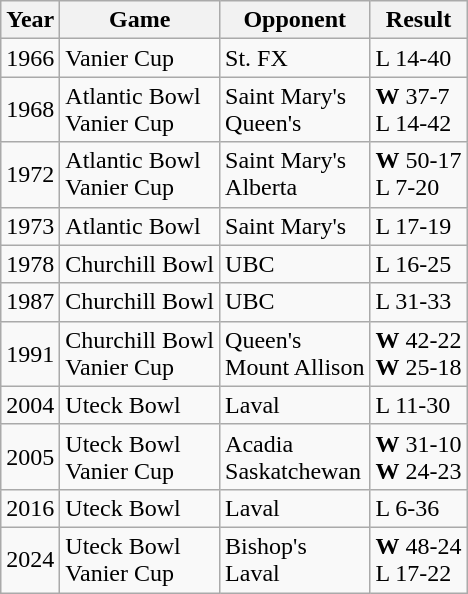<table class="wikitable">
<tr>
<th>Year</th>
<th>Game</th>
<th>Opponent</th>
<th>Result</th>
</tr>
<tr>
<td>1966</td>
<td>Vanier Cup</td>
<td>St. FX</td>
<td>L 14-40</td>
</tr>
<tr>
<td>1968</td>
<td>Atlantic Bowl<br>Vanier Cup</td>
<td>Saint Mary's<br>Queen's</td>
<td><strong>W</strong> 37-7<br>L 14-42</td>
</tr>
<tr>
<td>1972</td>
<td>Atlantic Bowl<br>Vanier Cup</td>
<td>Saint Mary's<br>Alberta</td>
<td><strong>W</strong> 50-17<br>L 7-20</td>
</tr>
<tr>
<td>1973</td>
<td>Atlantic Bowl</td>
<td>Saint Mary's</td>
<td>L 17-19</td>
</tr>
<tr>
<td>1978</td>
<td>Churchill Bowl</td>
<td>UBC</td>
<td>L 16-25</td>
</tr>
<tr>
<td>1987</td>
<td>Churchill Bowl</td>
<td>UBC</td>
<td>L 31-33</td>
</tr>
<tr>
<td>1991</td>
<td>Churchill Bowl<br>Vanier Cup</td>
<td>Queen's<br>Mount Allison</td>
<td><strong>W</strong> 42-22<br><strong>W</strong> 25-18</td>
</tr>
<tr>
<td>2004</td>
<td>Uteck Bowl</td>
<td>Laval</td>
<td>L 11-30</td>
</tr>
<tr>
<td>2005</td>
<td>Uteck Bowl<br>Vanier Cup</td>
<td>Acadia<br>Saskatchewan</td>
<td><strong>W</strong> 31-10<br><strong>W</strong> 24-23</td>
</tr>
<tr>
<td>2016</td>
<td>Uteck Bowl</td>
<td>Laval</td>
<td>L 6-36</td>
</tr>
<tr>
<td>2024</td>
<td>Uteck Bowl<br>Vanier Cup</td>
<td>Bishop's<br>Laval</td>
<td><strong>W</strong> 48-24<br>L 17-22</td>
</tr>
</table>
